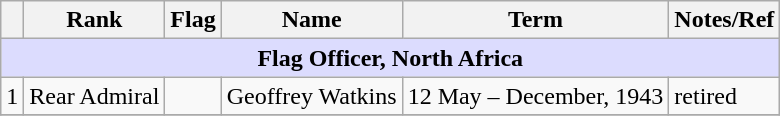<table class="wikitable">
<tr>
<th></th>
<th>Rank</th>
<th>Flag</th>
<th>Name</th>
<th>Term</th>
<th>Notes/Ref</th>
</tr>
<tr>
<td colspan="6" align="center" style="background:#dcdcfe;"><strong>Flag Officer, North Africa</strong> </td>
</tr>
<tr>
<td>1</td>
<td>Rear Admiral</td>
<td></td>
<td>Geoffrey Watkins</td>
<td>12 May – December, 1943</td>
<td>retired</td>
</tr>
<tr>
</tr>
</table>
